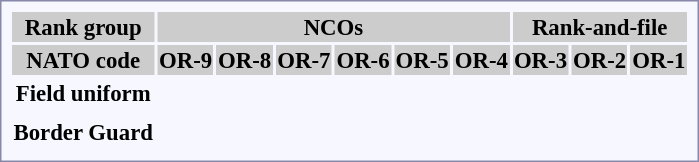<table style="border:1px solid #8888aa; background-color:#f7f8ff; padding:5px; font-size:95%; margin: 0px 12px 12px 0px;">
<tr style="background-color:#CCCCCC; text-align:center;">
<th>Rank group</th>
<th colspan=26>NCOs</th>
<th colspan=10>Rank-and-file</th>
</tr>
<tr style="background-color:#CCCCCC; text-align:center;">
<th>NATO code</th>
<th colspan=6>OR-9</th>
<th colspan=2>OR-8</th>
<th colspan=2>OR-7</th>
<th colspan=6>OR-6</th>
<th colspan=6>OR-5</th>
<th colspan=4>OR-4</th>
<th colspan=2>OR-3</th>
<th colspan=6>OR-2</th>
<th colspan=2>OR-1</th>
</tr>
<tr style="text-align:center;">
<th>Field uniform</th>
<td colspan=6></td>
<td colspan=2></td>
<td colspan=2></td>
<td colspan=6></td>
<td colspan=6></td>
<td colspan=4></td>
<td colspan=2></td>
<td colspan=6></td>
</tr>
<tr style="text-align:center;">
</tr>
<tr style="text-align:center;">
<td rowspan=2><strong>Border Guard<br></strong></td>
<td colspan=6></td>
<td colspan=2></td>
<td colspan=2 rowspan=2></td>
<td colspan=6></td>
<td colspan=6></td>
</tr>
<tr style="text-align:center;">
<td colspan=6></td>
<td colspan=2></td>
<td colspan=6></td>
<td colspan=6><br></td>
</tr>
</table>
